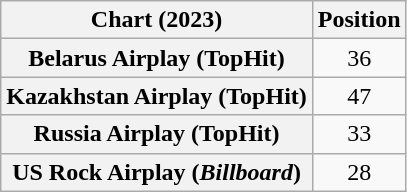<table class="wikitable sortable plainrowheaders" style="text-align: center">
<tr>
<th scope="col">Chart (2023)</th>
<th scope="col">Position</th>
</tr>
<tr>
<th scope="row">Belarus Airplay (TopHit)</th>
<td>36</td>
</tr>
<tr>
<th scope="row">Kazakhstan Airplay (TopHit)</th>
<td>47</td>
</tr>
<tr>
<th scope="row">Russia Airplay (TopHit)</th>
<td>33</td>
</tr>
<tr>
<th scope="row">US Rock Airplay (<em>Billboard</em>)</th>
<td>28</td>
</tr>
</table>
